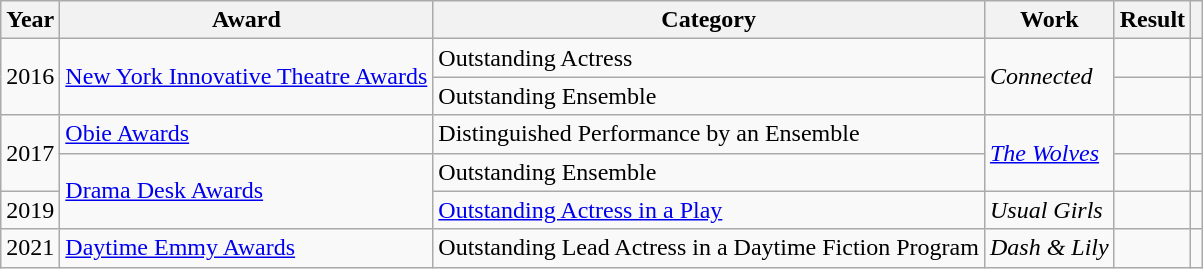<table class="wikitable plainrowheaders">
<tr>
<th>Year</th>
<th>Award</th>
<th>Category</th>
<th>Work</th>
<th>Result</th>
<th></th>
</tr>
<tr>
<td rowspan="2">2016</td>
<td rowspan="2"><a href='#'>New York Innovative Theatre Awards</a></td>
<td>Outstanding Actress</td>
<td rowspan="2"><em>Connected</em></td>
<td></td>
<td></td>
</tr>
<tr>
<td>Outstanding Ensemble</td>
<td></td>
<td></td>
</tr>
<tr>
<td rowspan="2">2017</td>
<td><a href='#'>Obie Awards</a></td>
<td>Distinguished Performance by an Ensemble</td>
<td rowspan="2"><em><a href='#'>The Wolves</a></em></td>
<td></td>
<td></td>
</tr>
<tr>
<td rowspan="2"><a href='#'>Drama Desk Awards</a></td>
<td>Outstanding Ensemble</td>
<td></td>
<td></td>
</tr>
<tr>
<td>2019</td>
<td><a href='#'>Outstanding Actress in a Play</a></td>
<td><em>Usual Girls</em></td>
<td></td>
<td></td>
</tr>
<tr>
<td>2021</td>
<td><a href='#'>Daytime Emmy Awards</a></td>
<td>Outstanding Lead Actress in a Daytime Fiction Program</td>
<td><em>Dash & Lily</em></td>
<td></td>
<td></td>
</tr>
</table>
